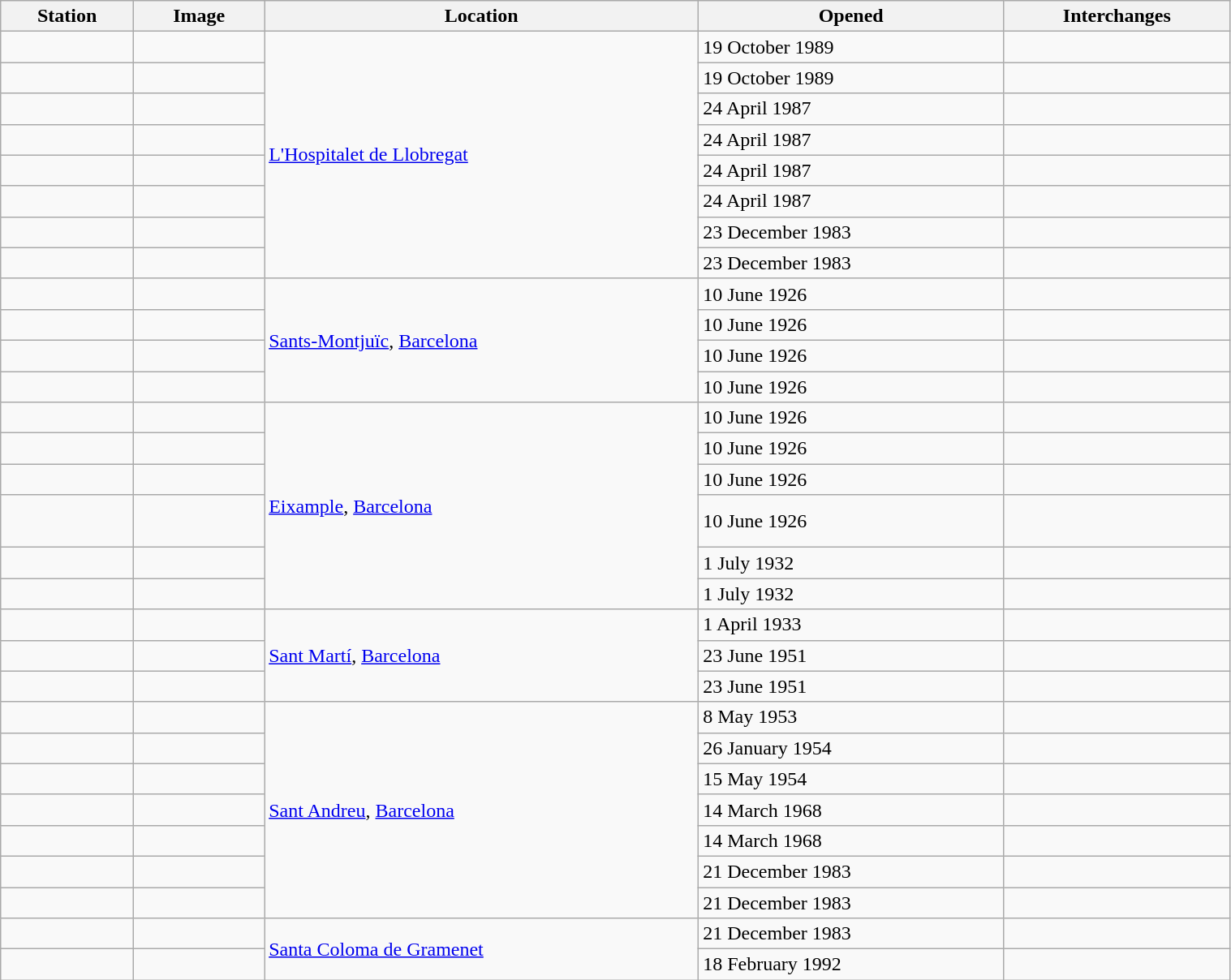<table class="wikitable sortable" style="width:80%">
<tr>
<th>Station</th>
<th style="width:100px" class="unsortable">Image</th>
<th>Location</th>
<th data-sort-type="date">Opened</th>
<th class="unsortable">Interchanges</th>
</tr>
<tr>
<td><strong></strong></td>
<td></td>
<td rowspan=8><a href='#'>L'Hospitalet de Llobregat</a></td>
<td>19 October 1989</td>
<td></td>
</tr>
<tr>
<td><strong></strong></td>
<td></td>
<td>19 October 1989</td>
<td></td>
</tr>
<tr>
<td><strong></strong></td>
<td></td>
<td>24 April 1987</td>
<td>   </td>
</tr>
<tr>
<td><strong></strong></td>
<td></td>
<td>24 April 1987</td>
<td>    </td>
</tr>
<tr>
<td><strong></strong></td>
<td></td>
<td>24 April 1987</td>
<td></td>
</tr>
<tr>
<td><strong></strong></td>
<td></td>
<td>24 April 1987</td>
<td></td>
</tr>
<tr>
<td><strong></strong></td>
<td></td>
<td>23 December 1983</td>
<td>   </td>
</tr>
<tr>
<td><strong></strong></td>
<td></td>
<td>23 December 1983</td>
<td></td>
</tr>
<tr>
<td><strong></strong></td>
<td></td>
<td rowspan=4><a href='#'>Sants-Montjuïc</a>, <a href='#'>Barcelona</a></td>
<td>10 June 1926</td>
<td></td>
</tr>
<tr>
<td><strong></strong></td>
<td></td>
<td>10 June 1926</td>
<td>  </td>
</tr>
<tr>
<td><strong></strong></td>
<td></td>
<td>10 June 1926</td>
<td></td>
</tr>
<tr>
<td><strong></strong></td>
<td></td>
<td>10 June 1926</td>
<td>  <br>   </td>
</tr>
<tr>
<td><strong></strong></td>
<td></td>
<td rowspan=6><a href='#'>Eixample</a>, <a href='#'>Barcelona</a></td>
<td>10 June 1926</td>
<td></td>
</tr>
<tr>
<td><strong></strong></td>
<td></td>
<td>10 June 1926</td>
<td></td>
</tr>
<tr>
<td><strong></strong></td>
<td></td>
<td>10 June 1926</td>
<td>  </td>
</tr>
<tr>
<td><strong></strong></td>
<td></td>
<td>10 June 1926</td>
<td>  <br>    <br>   </td>
</tr>
<tr>
<td><strong></strong></td>
<td></td>
<td>1 July 1932</td>
<td>  </td>
</tr>
<tr>
<td><strong></strong></td>
<td></td>
<td>1 July 1932</td>
<td>   </td>
</tr>
<tr>
<td><strong></strong></td>
<td></td>
<td rowspan=3><a href='#'>Sant Martí</a>, <a href='#'>Barcelona</a></td>
<td>1 April 1933</td>
<td>  </td>
</tr>
<tr>
<td><strong></strong></td>
<td></td>
<td>23 June 1951</td>
<td>   </td>
</tr>
<tr>
<td><strong></strong></td>
<td></td>
<td>23 June 1951</td>
<td>  <br>   </td>
</tr>
<tr>
<td><strong></strong></td>
<td></td>
<td rowspan=7><a href='#'>Sant Andreu</a>, <a href='#'>Barcelona</a></td>
<td>8 May 1953</td>
<td></td>
</tr>
<tr>
<td><strong></strong></td>
<td></td>
<td>26 January 1954</td>
<td>   <br>  </td>
</tr>
<tr>
<td><strong></strong></td>
<td></td>
<td>15 May 1954</td>
<td>   </td>
</tr>
<tr>
<td><strong></strong></td>
<td></td>
<td>14 March 1968</td>
<td>  </td>
</tr>
<tr>
<td><strong></strong></td>
<td></td>
<td>14 March 1968</td>
<td></td>
</tr>
<tr>
<td><strong></strong></td>
<td></td>
<td>21 December 1983</td>
<td></td>
</tr>
<tr>
<td><strong></strong></td>
<td></td>
<td>21 December 1983</td>
<td></td>
</tr>
<tr>
<td><strong></strong></td>
<td></td>
<td rowspan=2><a href='#'>Santa Coloma de Gramenet</a></td>
<td>21 December 1983</td>
<td></td>
</tr>
<tr>
<td><strong></strong></td>
<td></td>
<td>18 February 1992</td>
<td>  </td>
</tr>
</table>
